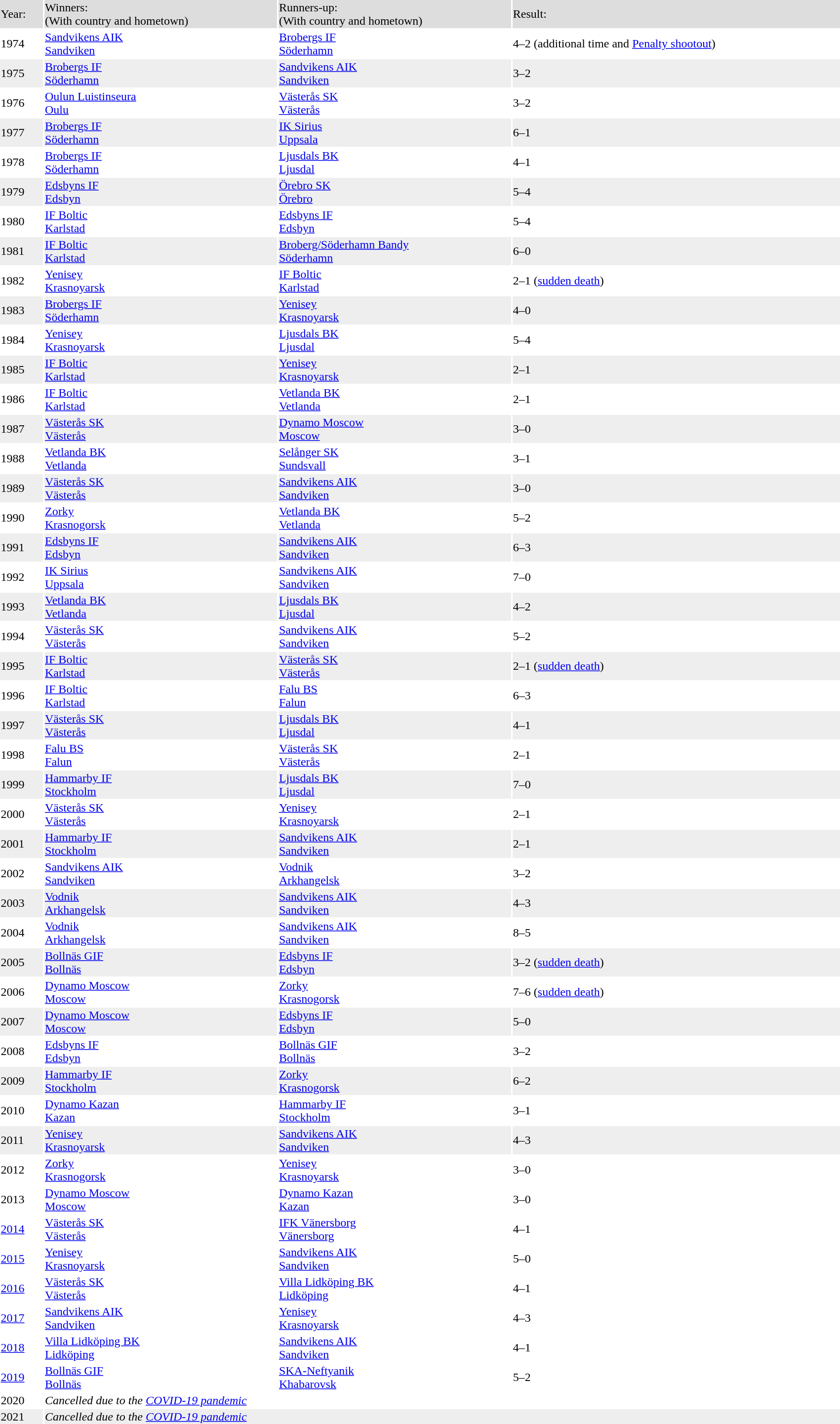<table border="0" width="90%">
<tr ---- bgcolor="#DDDDDD">
<td>Year:</td>
<td>Winners:<br>(With country and hometown)</td>
<td>Runners-up:<br>(With country and hometown)</td>
<td>Result:</td>
</tr>
<tr ---->
<td>1974</td>
<td><a href='#'>Sandvikens AIK</a><br> <a href='#'>Sandviken</a></td>
<td><a href='#'>Brobergs IF</a><br> <a href='#'>Söderhamn</a></td>
<td>4–2 (additional time and <a href='#'>Penalty shootout</a>)</td>
</tr>
<tr ---- bgcolor="#EEEEEE">
<td>1975</td>
<td><a href='#'>Brobergs IF</a><br> <a href='#'>Söderhamn</a></td>
<td><a href='#'>Sandvikens AIK</a><br> <a href='#'>Sandviken</a></td>
<td>3–2</td>
</tr>
<tr ---->
<td>1976</td>
<td><a href='#'>Oulun Luistinseura</a><br> <a href='#'>Oulu</a></td>
<td><a href='#'>Västerås SK</a><br> <a href='#'>Västerås</a></td>
<td>3–2</td>
</tr>
<tr ---- bgcolor="#EEEEEE">
<td>1977</td>
<td><a href='#'>Brobergs IF</a><br> <a href='#'>Söderhamn</a></td>
<td><a href='#'>IK Sirius</a><br> <a href='#'>Uppsala</a></td>
<td>6–1</td>
</tr>
<tr ---->
<td>1978</td>
<td><a href='#'>Brobergs IF</a><br> <a href='#'>Söderhamn</a></td>
<td><a href='#'>Ljusdals BK</a><br> <a href='#'>Ljusdal</a></td>
<td>4–1</td>
</tr>
<tr ---- bgcolor="#EEEEEE">
<td>1979</td>
<td><a href='#'>Edsbyns IF</a><br> <a href='#'>Edsbyn</a></td>
<td><a href='#'>Örebro SK</a><br> <a href='#'>Örebro</a></td>
<td>5–4</td>
</tr>
<tr ---->
<td>1980</td>
<td><a href='#'>IF Boltic</a><br> <a href='#'>Karlstad</a></td>
<td><a href='#'>Edsbyns IF</a><br> <a href='#'>Edsbyn</a></td>
<td>5–4</td>
</tr>
<tr ---- bgcolor="#EEEEEE">
<td>1981</td>
<td><a href='#'>IF Boltic</a><br> <a href='#'>Karlstad</a></td>
<td><a href='#'>Broberg/Söderhamn Bandy</a><br> <a href='#'>Söderhamn</a></td>
<td>6–0</td>
</tr>
<tr ---->
<td>1982</td>
<td><a href='#'>Yenisey</a><br> <a href='#'>Krasnoyarsk</a></td>
<td><a href='#'>IF Boltic</a><br> <a href='#'>Karlstad</a></td>
<td>2–1 (<a href='#'>sudden death</a>)</td>
</tr>
<tr ---- bgcolor="#EEEEEE">
<td>1983</td>
<td><a href='#'>Brobergs IF</a><br> <a href='#'>Söderhamn</a></td>
<td><a href='#'>Yenisey</a><br> <a href='#'>Krasnoyarsk</a></td>
<td>4–0</td>
</tr>
<tr ---->
<td>1984</td>
<td><a href='#'>Yenisey</a><br> <a href='#'>Krasnoyarsk</a></td>
<td><a href='#'>Ljusdals BK</a><br> <a href='#'>Ljusdal</a></td>
<td>5–4</td>
</tr>
<tr ---- bgcolor="#EEEEEE">
<td>1985</td>
<td><a href='#'>IF Boltic</a><br> <a href='#'>Karlstad</a></td>
<td><a href='#'>Yenisey</a><br> <a href='#'>Krasnoyarsk</a></td>
<td>2–1</td>
</tr>
<tr ---->
<td>1986</td>
<td><a href='#'>IF Boltic</a><br> <a href='#'>Karlstad</a></td>
<td><a href='#'>Vetlanda BK</a><br> <a href='#'>Vetlanda</a></td>
<td>2–1</td>
</tr>
<tr ---- bgcolor="#EEEEEE">
<td>1987</td>
<td><a href='#'>Västerås SK</a><br> <a href='#'>Västerås</a></td>
<td><a href='#'>Dynamo Moscow</a><br> <a href='#'>Moscow</a></td>
<td>3–0</td>
</tr>
<tr ---->
<td>1988</td>
<td><a href='#'>Vetlanda BK</a><br> <a href='#'>Vetlanda</a></td>
<td><a href='#'>Selånger SK</a><br> <a href='#'>Sundsvall</a></td>
<td>3–1</td>
</tr>
<tr ---- bgcolor="#EEEEEE">
<td>1989</td>
<td><a href='#'>Västerås SK</a><br> <a href='#'>Västerås</a></td>
<td><a href='#'>Sandvikens AIK</a><br> <a href='#'>Sandviken</a></td>
<td>3–0</td>
</tr>
<tr ---->
<td>1990</td>
<td><a href='#'>Zorky</a><br> <a href='#'>Krasnogorsk</a></td>
<td><a href='#'>Vetlanda BK</a><br> <a href='#'>Vetlanda</a></td>
<td>5–2</td>
</tr>
<tr ---- bgcolor="#EEEEEE">
<td>1991</td>
<td><a href='#'>Edsbyns IF</a><br> <a href='#'>Edsbyn</a></td>
<td><a href='#'>Sandvikens AIK</a><br> <a href='#'>Sandviken</a></td>
<td>6–3</td>
</tr>
<tr ---->
<td>1992</td>
<td><a href='#'>IK Sirius</a><br> <a href='#'>Uppsala</a></td>
<td><a href='#'>Sandvikens AIK</a><br> <a href='#'>Sandviken</a></td>
<td>7–0</td>
</tr>
<tr ---- bgcolor="#EEEEEE">
<td>1993</td>
<td><a href='#'>Vetlanda BK</a><br> <a href='#'>Vetlanda</a></td>
<td><a href='#'>Ljusdals BK</a><br> <a href='#'>Ljusdal</a></td>
<td>4–2</td>
</tr>
<tr ---->
<td>1994</td>
<td><a href='#'>Västerås SK</a><br> <a href='#'>Västerås</a></td>
<td><a href='#'>Sandvikens AIK</a><br> <a href='#'>Sandviken</a></td>
<td>5–2</td>
</tr>
<tr ---- bgcolor="#EEEEEE">
<td>1995</td>
<td><a href='#'>IF Boltic</a><br> <a href='#'>Karlstad</a></td>
<td><a href='#'>Västerås SK</a><br> <a href='#'>Västerås</a></td>
<td>2–1 (<a href='#'>sudden death</a>)</td>
</tr>
<tr ---->
<td>1996</td>
<td><a href='#'>IF Boltic</a><br> <a href='#'>Karlstad</a></td>
<td><a href='#'>Falu BS</a><br> <a href='#'>Falun</a></td>
<td>6–3</td>
</tr>
<tr ---- bgcolor="#EEEEEE">
<td>1997</td>
<td><a href='#'>Västerås SK</a><br> <a href='#'>Västerås</a></td>
<td><a href='#'>Ljusdals BK</a><br> <a href='#'>Ljusdal</a></td>
<td>4–1</td>
</tr>
<tr ---->
<td>1998</td>
<td><a href='#'>Falu BS</a><br> <a href='#'>Falun</a></td>
<td><a href='#'>Västerås SK</a><br> <a href='#'>Västerås</a></td>
<td>2–1</td>
</tr>
<tr ---- bgcolor="#EEEEEE">
<td>1999</td>
<td><a href='#'>Hammarby IF</a><br> <a href='#'>Stockholm</a></td>
<td><a href='#'>Ljusdals BK</a><br> <a href='#'>Ljusdal</a></td>
<td>7–0</td>
</tr>
<tr ---->
<td>2000</td>
<td><a href='#'>Västerås SK</a><br> <a href='#'>Västerås</a></td>
<td><a href='#'>Yenisey</a><br> <a href='#'>Krasnoyarsk</a></td>
<td>2–1</td>
</tr>
<tr ---- bgcolor="#EEEEEE">
<td>2001</td>
<td><a href='#'>Hammarby IF</a><br> <a href='#'>Stockholm</a></td>
<td><a href='#'>Sandvikens AIK</a><br> <a href='#'>Sandviken</a></td>
<td>2–1</td>
</tr>
<tr ---->
<td>2002</td>
<td><a href='#'>Sandvikens AIK</a><br> <a href='#'>Sandviken</a></td>
<td><a href='#'>Vodnik</a><br> <a href='#'>Arkhangelsk</a></td>
<td>3–2</td>
</tr>
<tr ---- bgcolor="#EEEEEE">
<td>2003</td>
<td><a href='#'>Vodnik</a><br> <a href='#'>Arkhangelsk</a></td>
<td><a href='#'>Sandvikens AIK</a><br> <a href='#'>Sandviken</a></td>
<td>4–3</td>
</tr>
<tr ---->
<td>2004</td>
<td><a href='#'>Vodnik</a><br> <a href='#'>Arkhangelsk</a></td>
<td><a href='#'>Sandvikens AIK</a><br> <a href='#'>Sandviken</a></td>
<td>8–5</td>
</tr>
<tr ---- bgcolor="#EEEEEE">
<td>2005</td>
<td><a href='#'>Bollnäs GIF</a><br> <a href='#'>Bollnäs</a></td>
<td><a href='#'>Edsbyns IF</a><br> <a href='#'>Edsbyn</a></td>
<td>3–2 (<a href='#'>sudden death</a>)</td>
</tr>
<tr ---->
<td>2006</td>
<td><a href='#'>Dynamo Moscow</a><br> <a href='#'>Moscow</a></td>
<td><a href='#'>Zorky</a><br> <a href='#'>Krasnogorsk</a></td>
<td>7–6 (<a href='#'>sudden death</a>)</td>
</tr>
<tr ---- bgcolor="#EEEEEE">
<td>2007</td>
<td><a href='#'>Dynamo Moscow</a><br> <a href='#'>Moscow</a></td>
<td><a href='#'>Edsbyns IF</a><br> <a href='#'>Edsbyn</a></td>
<td>5–0</td>
</tr>
<tr ---->
<td>2008</td>
<td><a href='#'>Edsbyns IF</a><br> <a href='#'>Edsbyn</a></td>
<td><a href='#'>Bollnäs GIF</a><br> <a href='#'>Bollnäs</a></td>
<td>3–2</td>
</tr>
<tr ---- bgcolor="#EEEEEE">
<td>2009</td>
<td><a href='#'>Hammarby IF</a><br> <a href='#'>Stockholm</a></td>
<td><a href='#'>Zorky</a><br> <a href='#'>Krasnogorsk</a></td>
<td>6–2</td>
</tr>
<tr ---->
<td>2010</td>
<td><a href='#'>Dynamo Kazan</a><br> <a href='#'>Kazan</a></td>
<td><a href='#'>Hammarby IF</a><br> <a href='#'>Stockholm</a></td>
<td>3–1</td>
</tr>
<tr ---- bgcolor="#EEEEEE">
<td>2011</td>
<td><a href='#'>Yenisey</a><br> <a href='#'>Krasnoyarsk</a></td>
<td><a href='#'>Sandvikens AIK</a><br> <a href='#'>Sandviken</a></td>
<td>4–3</td>
</tr>
<tr ---->
<td>2012</td>
<td><a href='#'>Zorky</a><br> <a href='#'>Krasnogorsk</a></td>
<td><a href='#'>Yenisey</a><br> <a href='#'>Krasnoyarsk</a></td>
<td>3–0</td>
</tr>
<tr ----bgcolor="#EEEEEE">
<td>2013</td>
<td><a href='#'>Dynamo Moscow</a><br> <a href='#'>Moscow</a></td>
<td><a href='#'>Dynamo Kazan</a><br> <a href='#'>Kazan</a></td>
<td>3–0</td>
</tr>
<tr ---->
<td><a href='#'>2014</a></td>
<td><a href='#'>Västerås SK</a><br> <a href='#'>Västerås</a></td>
<td><a href='#'>IFK Vänersborg</a><br> <a href='#'>Vänersborg</a></td>
<td>4–1</td>
</tr>
<tr ----bgcolor="#EEEEEE">
<td><a href='#'>2015</a></td>
<td><a href='#'>Yenisey</a><br> <a href='#'>Krasnoyarsk</a></td>
<td><a href='#'>Sandvikens AIK</a><br> <a href='#'>Sandviken</a></td>
<td>5–0</td>
</tr>
<tr ---->
<td><a href='#'>2016</a></td>
<td><a href='#'>Västerås SK</a><br> <a href='#'>Västerås</a></td>
<td><a href='#'>Villa Lidköping BK</a><br> <a href='#'>Lidköping</a></td>
<td>4–1</td>
</tr>
<tr ----bgcolor="#EEEEEE">
<td><a href='#'>2017</a></td>
<td><a href='#'>Sandvikens AIK</a><br> <a href='#'>Sandviken</a></td>
<td><a href='#'>Yenisey</a><br> <a href='#'>Krasnoyarsk</a></td>
<td>4–3</td>
</tr>
<tr ---->
<td><a href='#'>2018</a></td>
<td><a href='#'>Villa Lidköping BK</a><br> <a href='#'>Lidköping</a></td>
<td><a href='#'>Sandvikens AIK</a><br> <a href='#'>Sandviken</a></td>
<td>4–1</td>
</tr>
<tr ----bgcolor="#EEEEEE">
<td><a href='#'>2019</a></td>
<td><a href='#'>Bollnäs GIF</a><br> <a href='#'>Bollnäs</a></td>
<td><a href='#'>SKA-Neftyanik</a><br> <a href='#'>Khabarovsk</a></td>
<td>5–2</td>
</tr>
<tr>
<td>2020</td>
<td colspan=3><em>Cancelled due to the <a href='#'>COVID-19 pandemic</a></em></td>
</tr>
<tr bgcolor="#EEEEEE">
<td>2021</td>
<td colspan=3><em>Cancelled due to the <a href='#'>COVID-19 pandemic</a></em></td>
</tr>
</table>
